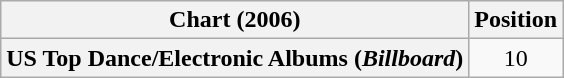<table class="wikitable plainrowheaders" style="text-align:center">
<tr>
<th scope="col">Chart (2006)</th>
<th scope="col">Position</th>
</tr>
<tr>
<th scope="row">US Top Dance/Electronic Albums (<em>Billboard</em>)</th>
<td>10</td>
</tr>
</table>
